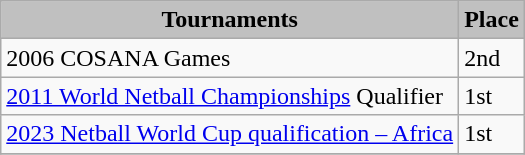<table class="wikitable collapsible" border="1">
<tr>
<th style="background:silver;">Tournaments</th>
<th style="background:silver;">Place</th>
</tr>
<tr>
<td>2006 COSANA Games</td>
<td>2nd</td>
</tr>
<tr>
<td><a href='#'>2011 World Netball Championships</a> Qualifier</td>
<td>1st</td>
</tr>
<tr>
<td><a href='#'>2023 Netball World Cup qualification – Africa</a></td>
<td>1st</td>
</tr>
<tr>
</tr>
</table>
